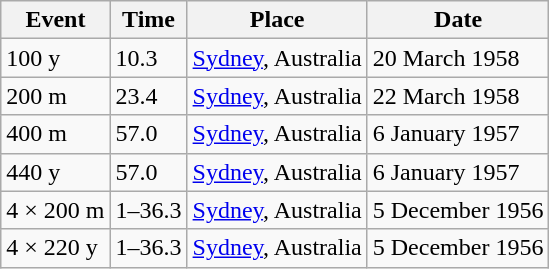<table class="wikitable">
<tr>
<th>Event</th>
<th>Time</th>
<th>Place</th>
<th>Date</th>
</tr>
<tr>
<td>100 y</td>
<td>10.3</td>
<td><a href='#'>Sydney</a>, Australia</td>
<td>20 March 1958</td>
</tr>
<tr>
<td>200 m</td>
<td>23.4</td>
<td><a href='#'>Sydney</a>, Australia</td>
<td>22 March 1958</td>
</tr>
<tr>
<td>400 m</td>
<td>57.0</td>
<td><a href='#'>Sydney</a>, Australia</td>
<td>6 January 1957</td>
</tr>
<tr>
<td>440 y</td>
<td>57.0</td>
<td><a href='#'>Sydney</a>, Australia</td>
<td>6 January 1957</td>
</tr>
<tr>
<td>4 × 200 m</td>
<td>1–36.3</td>
<td><a href='#'>Sydney</a>, Australia</td>
<td>5 December 1956</td>
</tr>
<tr>
<td>4 × 220 y</td>
<td>1–36.3</td>
<td><a href='#'>Sydney</a>, Australia</td>
<td>5 December 1956</td>
</tr>
</table>
